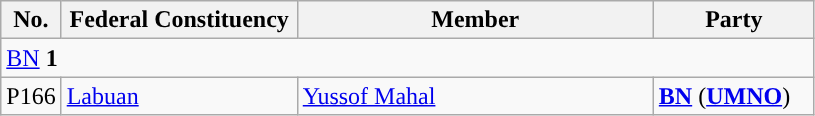<table class ="wikitable sortable">
<tr>
<th style="width:30px;">No.</th>
<th style="width:150px;">Federal Constituency</th>
<th style="width:230px;">Member</th>
<th style="width:100px;">Party</th>
</tr>
<tr>
<td colspan="4"><a href='#'>BN</a> <strong>1</strong></td>
</tr>
<tr>
<td>P166</td>
<td><a href='#'>Labuan</a></td>
<td><a href='#'>Yussof Mahal</a></td>
<td><strong><a href='#'>BN</a></strong> (<strong><a href='#'>UMNO</a></strong>)</td>
</tr>
</table>
